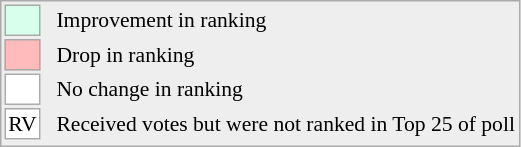<table style="font-size:90%; border:1px solid #aaaaaa; white-space:nowrap; background:#eeeeee;">
<tr>
<td style="background:#D8FFEB; width:20px; border:1px solid #aaaaaa;"> </td>
<td rowspan=5> </td>
<td>Improvement in ranking</td>
</tr>
<tr>
<td style="background:#FFBBBB; width:20px; border:1px solid #aaaaaa;"> </td>
<td>Drop in ranking</td>
</tr>
<tr>
<td style="background:#FFF; width:20px; border:1px solid #aaaaaa;"> </td>
<td>No change in ranking</td>
</tr>
<tr>
<td align=center style="width:20px; border:1px solid #aaaaaa; background:white;">RV</td>
<td>Received votes but were not ranked in Top 25 of poll</td>
</tr>
<tr>
</tr>
</table>
